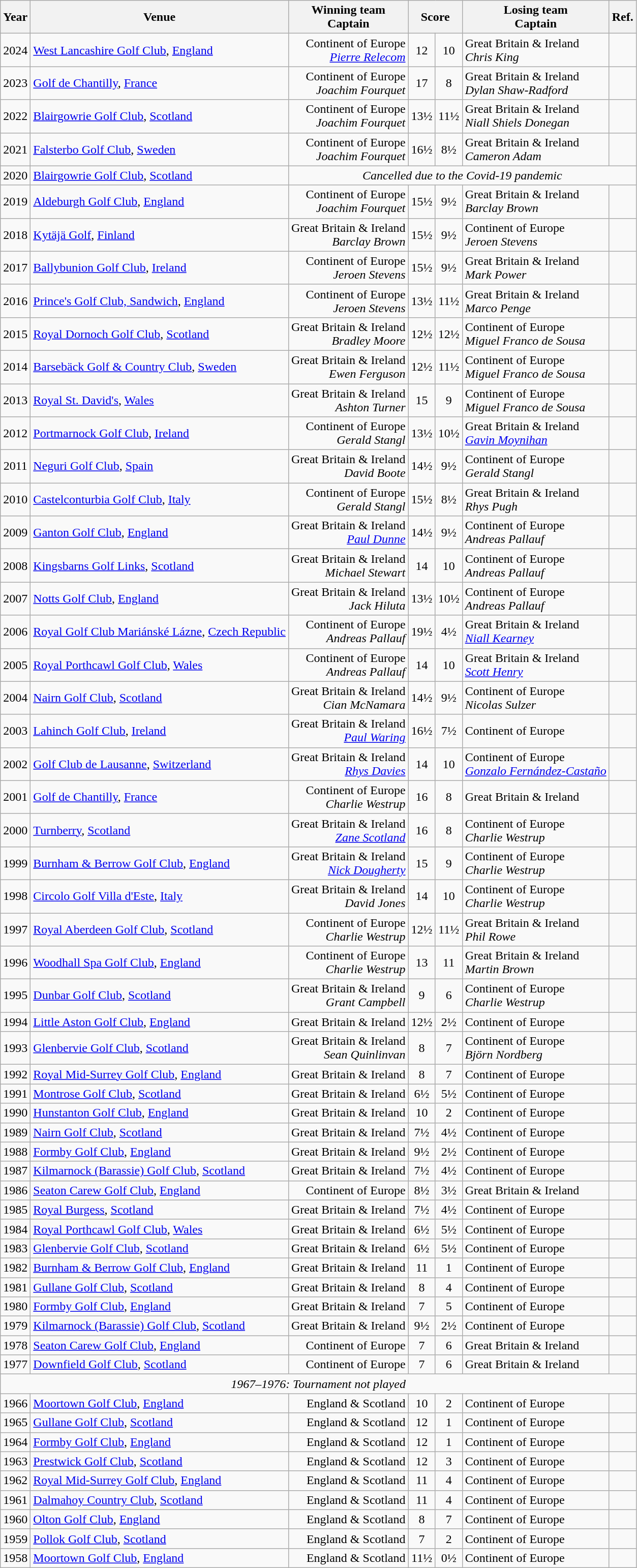<table class="wikitable">
<tr>
<th>Year</th>
<th>Venue</th>
<th>Winning team <br> Captain</th>
<th colspan="2">Score</th>
<th>Losing team <br> Captain</th>
<th>Ref.</th>
</tr>
<tr>
<td align="center">2024</td>
<td><a href='#'>West Lancashire Golf Club</a>, <a href='#'>England</a></td>
<td align="right"> Continent of Europe <br> <em><a href='#'>Pierre Relecom</a></em> </td>
<td align="center">12</td>
<td align="center">10</td>
<td>Great Britain  & Ireland  <br> <em>Chris King</em> </td>
<td></td>
</tr>
<tr>
<td align="center">2023</td>
<td><a href='#'>Golf de Chantilly</a>, <a href='#'>France</a></td>
<td align="right"> Continent of Europe <br> <em>Joachim Fourquet</em> </td>
<td align="center">17</td>
<td align="center">8</td>
<td>Great Britain  & Ireland  <br> <em>Dylan Shaw-Radford</em> </td>
<td></td>
</tr>
<tr>
<td align="center">2022</td>
<td><a href='#'>Blairgowrie Golf Club</a>, <a href='#'>Scotland</a></td>
<td align="right"> Continent of Europe <br> <em>Joachim Fourquet</em> </td>
<td align="center">13½</td>
<td align="center">11½</td>
<td>Great Britain  & Ireland  <br> <em>Niall Shiels Donegan</em> </td>
<td></td>
</tr>
<tr>
<td align="center">2021</td>
<td><a href='#'>Falsterbo Golf Club</a>, <a href='#'>Sweden</a></td>
<td align="right"> Continent of Europe <br> <em>Joachim Fourquet</em> </td>
<td align="center">16½</td>
<td align="center">8½</td>
<td>Great Britain  & Ireland  <br> <em>Cameron Adam</em> </td>
<td></td>
</tr>
<tr>
<td align="center">2020</td>
<td><a href='#'>Blairgowrie Golf Club</a>, <a href='#'>Scotland</a></td>
<td colspan=5 align="center"><em>Cancelled due to the Covid-19 pandemic</em></td>
</tr>
<tr>
<td align="center">2019</td>
<td><a href='#'>Aldeburgh Golf Club</a>, <a href='#'>England</a></td>
<td align="right"> Continent of Europe <br> <em>Joachim Fourquet</em> </td>
<td align="center">15½</td>
<td align="center">9½</td>
<td>Great Britain  & Ireland  <br> <em>Barclay Brown</em> </td>
<td></td>
</tr>
<tr>
<td align="center">2018</td>
<td><a href='#'>Kytäjä Golf</a>, <a href='#'>Finland</a></td>
<td align="right">Great Britain  & Ireland  <br> <em>Barclay Brown</em> </td>
<td align="center">15½</td>
<td align="center">9½</td>
<td> Continent of Europe <br> <em>Jeroen Stevens</em> </td>
<td></td>
</tr>
<tr>
<td align="center">2017</td>
<td><a href='#'>Ballybunion Golf Club</a>, <a href='#'>Ireland</a></td>
<td align="right"> Continent of Europe <br> <em>Jeroen Stevens</em> </td>
<td align="center">15½</td>
<td align="center">9½</td>
<td>Great Britain  & Ireland  <br> <em>Mark Power</em> </td>
<td></td>
</tr>
<tr>
<td align="center">2016</td>
<td><a href='#'>Prince's Golf Club, Sandwich</a>, <a href='#'>England</a></td>
<td align="right"> Continent of Europe <br> <em>Jeroen Stevens</em> </td>
<td align="center">13½</td>
<td align="center">11½</td>
<td>Great Britain  & Ireland  <br> <em>Marco Penge</em> </td>
<td></td>
</tr>
<tr>
<td align="center">2015</td>
<td><a href='#'>Royal Dornoch Golf Club</a>, <a href='#'>Scotland</a></td>
<td align="right">Great Britain  & Ireland  <br> <em>Bradley Moore</em> </td>
<td align="center">12½</td>
<td align="center">12½</td>
<td> Continent of Europe <br> <em>Miguel Franco de Sousa</em> </td>
<td></td>
</tr>
<tr>
<td align="center">2014</td>
<td><a href='#'>Barsebäck Golf & Country Club</a>, <a href='#'>Sweden</a></td>
<td align="right">Great Britain  & Ireland  <br> <em>Ewen Ferguson</em> </td>
<td align="center">12½</td>
<td align="center">11½</td>
<td> Continent of Europe <br> <em>Miguel Franco de Sousa</em> </td>
<td></td>
</tr>
<tr>
<td align="center">2013</td>
<td><a href='#'>Royal St. David's</a>, <a href='#'>Wales</a></td>
<td align="right">Great Britain  & Ireland  <br> <em>Ashton Turner</em> </td>
<td align="center">15</td>
<td align="center">9</td>
<td> Continent of Europe <br> <em>Miguel Franco de Sousa</em> </td>
<td></td>
</tr>
<tr>
<td align="center">2012</td>
<td><a href='#'>Portmarnock Golf Club</a>, <a href='#'>Ireland</a></td>
<td align="right"> Continent of Europe <br> <em>Gerald Stangl</em> </td>
<td align="center">13½</td>
<td align="center">10½</td>
<td>Great Britain  & Ireland  <br> <em><a href='#'>Gavin Moynihan</a></em> </td>
<td></td>
</tr>
<tr>
<td align="center">2011</td>
<td><a href='#'>Neguri Golf Club</a>, <a href='#'>Spain</a></td>
<td align="right">Great Britain  & Ireland  <br> <em>David Boote</em> </td>
<td align="center">14½</td>
<td align="center">9½</td>
<td> Continent of Europe <br> <em>Gerald Stangl</em> </td>
<td></td>
</tr>
<tr>
<td align="center">2010</td>
<td><a href='#'>Castelconturbia Golf Club</a>, <a href='#'>Italy</a></td>
<td align="right"> Continent of Europe <br> <em>Gerald Stangl</em> </td>
<td align="center">15½</td>
<td align="center">8½</td>
<td>Great Britain  & Ireland  <br> <em>Rhys Pugh</em> </td>
<td></td>
</tr>
<tr>
<td align="center">2009</td>
<td><a href='#'>Ganton Golf Club</a>, <a href='#'>England</a></td>
<td align="right">Great Britain  & Ireland  <br> <em><a href='#'>Paul Dunne</a></em> </td>
<td align="center">14½</td>
<td align="center">9½</td>
<td> Continent of Europe <br> <em>Andreas Pallauf</em> </td>
<td></td>
</tr>
<tr>
<td align="center">2008</td>
<td><a href='#'>Kingsbarns Golf Links</a>, <a href='#'>Scotland</a></td>
<td align="right">Great Britain  & Ireland  <br> <em>Michael Stewart</em> </td>
<td align="center">14</td>
<td align="center">10</td>
<td> Continent of Europe <br> <em>Andreas Pallauf</em> </td>
<td></td>
</tr>
<tr>
<td align="center">2007</td>
<td><a href='#'>Notts Golf Club</a>, <a href='#'>England</a></td>
<td align="right">Great Britain  & Ireland  <br> <em>Jack Hiluta</em> </td>
<td align="center">13½</td>
<td align="center">10½</td>
<td> Continent of Europe <br> <em>Andreas Pallauf</em> </td>
<td></td>
</tr>
<tr>
<td align="center">2006</td>
<td><a href='#'>Royal Golf Club Mariánské Lázne</a>, <a href='#'>Czech Republic</a></td>
<td align="right"> Continent of Europe <br> <em>Andreas Pallauf</em> </td>
<td align="center">19½</td>
<td align="center">4½</td>
<td>Great Britain  & Ireland  <br> <em><a href='#'>Niall Kearney</a></em> </td>
<td></td>
</tr>
<tr>
<td align="center">2005</td>
<td><a href='#'>Royal Porthcawl Golf Club</a>, <a href='#'>Wales</a></td>
<td align="right"> Continent of Europe <br> <em>Andreas Pallauf</em> </td>
<td align="center">14</td>
<td align="center">10</td>
<td>Great Britain  & Ireland  <br> <em><a href='#'>Scott Henry</a></em> </td>
<td></td>
</tr>
<tr>
<td align="center">2004</td>
<td><a href='#'>Nairn Golf Club</a>, <a href='#'>Scotland</a></td>
<td align="right">Great Britain  & Ireland  <br> <em>Cian McNamara</em> </td>
<td align="center">14½</td>
<td align="center">9½</td>
<td> Continent of Europe <br> <em>Nicolas Sulzer</em> </td>
<td></td>
</tr>
<tr>
<td align="center">2003</td>
<td><a href='#'>Lahinch Golf Club</a>, <a href='#'>Ireland</a></td>
<td align="right">Great Britain  & Ireland  <br> <em><a href='#'>Paul Waring</a></em> </td>
<td align="center">16½</td>
<td align="center">7½</td>
<td> Continent of Europe <br></td>
<td></td>
</tr>
<tr>
<td align="center">2002</td>
<td><a href='#'>Golf Club de Lausanne</a>, <a href='#'>Switzerland</a></td>
<td align="right">Great Britain  & Ireland  <br> <em><a href='#'>Rhys Davies</a></em> </td>
<td align="center">14</td>
<td align="center">10</td>
<td> Continent of Europe <br> <em><a href='#'>Gonzalo Fernández-Castaño</a></em> </td>
<td></td>
</tr>
<tr>
<td align="center">2001</td>
<td><a href='#'>Golf de Chantilly</a>, <a href='#'>France</a></td>
<td align="right"> Continent of Europe <br> <em>Charlie Westrup</em> </td>
<td align="center">16</td>
<td align="center">8</td>
<td>Great Britain  & Ireland  <br></td>
<td></td>
</tr>
<tr>
<td align="center">2000</td>
<td><a href='#'>Turnberry</a>, <a href='#'>Scotland</a></td>
<td align="right">Great Britain  & Ireland  <br> <em><a href='#'>Zane Scotland</a></em> </td>
<td align="center">16</td>
<td align="center">8</td>
<td> Continent of Europe <br> <em>Charlie Westrup</em> </td>
<td></td>
</tr>
<tr>
<td align="center">1999</td>
<td><a href='#'>Burnham & Berrow Golf Club</a>, <a href='#'>England</a></td>
<td align="right">Great Britain  & Ireland  <br> <em><a href='#'>Nick Dougherty</a></em> </td>
<td align="center">15</td>
<td align="center">9</td>
<td> Continent of Europe <br> <em>Charlie Westrup</em> </td>
<td></td>
</tr>
<tr>
<td align="center">1998</td>
<td><a href='#'>Circolo Golf Villa d'Este</a>, <a href='#'>Italy</a></td>
<td align="right">Great Britain  & Ireland  <br> <em>David Jones</em> </td>
<td align="center">14</td>
<td align="center">10</td>
<td> Continent of Europe <br> <em>Charlie Westrup</em> </td>
<td></td>
</tr>
<tr>
<td align="center">1997</td>
<td><a href='#'>Royal Aberdeen Golf Club</a>, <a href='#'>Scotland</a></td>
<td align="right"> Continent of Europe <br> <em>Charlie Westrup</em> </td>
<td align="center">12½</td>
<td align="center">11½</td>
<td>Great Britain  & Ireland  <br> <em>Phil Rowe</em> </td>
<td></td>
</tr>
<tr>
<td align="center">1996</td>
<td><a href='#'>Woodhall Spa Golf Club</a>, <a href='#'>England</a></td>
<td align="right"> Continent of Europe <br> <em>Charlie Westrup</em> </td>
<td align="center">13</td>
<td align="center">11</td>
<td>Great Britain  & Ireland  <br> <em>Martin Brown</em> </td>
<td></td>
</tr>
<tr>
<td align="center">1995</td>
<td><a href='#'>Dunbar Golf Club</a>, <a href='#'>Scotland</a></td>
<td align="right">Great Britain  & Ireland  <br> <em>Grant Campbell</em> </td>
<td align="center">9</td>
<td align="center">6</td>
<td> Continent of Europe <br> <em>Charlie Westrup</em> </td>
<td></td>
</tr>
<tr>
<td align="center">1994</td>
<td><a href='#'>Little Aston Golf Club</a>, <a href='#'>England</a></td>
<td align="right">Great Britain  & Ireland  <br></td>
<td align="center">12½</td>
<td align="center">2½</td>
<td> Continent of Europe <br></td>
<td></td>
</tr>
<tr>
<td align="center">1993</td>
<td><a href='#'>Glenbervie Golf Club</a>, <a href='#'>Scotland</a></td>
<td align="right">Great Britain  & Ireland  <br> <em>Sean Quinlinvan</em> </td>
<td align="center">8</td>
<td align="center">7</td>
<td> Continent of Europe <br> <em>Björn Nordberg</em> </td>
<td></td>
</tr>
<tr>
<td align="center">1992</td>
<td><a href='#'>Royal Mid-Surrey Golf Club</a>, <a href='#'>England</a></td>
<td align="right">Great Britain  & Ireland  <br></td>
<td align="center">8</td>
<td align="center">7</td>
<td> Continent of Europe <br></td>
<td></td>
</tr>
<tr>
<td align="center">1991</td>
<td><a href='#'>Montrose Golf Club</a>, <a href='#'>Scotland</a></td>
<td align="right">Great Britain  & Ireland  <br></td>
<td align="center">6½</td>
<td align="center">5½</td>
<td> Continent of Europe <br></td>
<td></td>
</tr>
<tr>
<td align="center">1990</td>
<td><a href='#'>Hunstanton Golf Club</a>, <a href='#'>England</a></td>
<td align="right">Great Britain  & Ireland  <br></td>
<td align="center">10</td>
<td align="center">2</td>
<td> Continent of Europe <br></td>
<td></td>
</tr>
<tr>
<td align="center">1989</td>
<td><a href='#'>Nairn Golf Club</a>, <a href='#'>Scotland</a></td>
<td align="right">Great Britain  & Ireland  <br></td>
<td align="center">7½</td>
<td align="center">4½</td>
<td> Continent of Europe <br></td>
<td></td>
</tr>
<tr>
<td align="center">1988</td>
<td><a href='#'>Formby Golf Club</a>, <a href='#'>England</a></td>
<td align="right">Great Britain  & Ireland  <br></td>
<td align="center">9½</td>
<td align="center">2½</td>
<td> Continent of Europe <br></td>
<td></td>
</tr>
<tr>
<td align="center">1987</td>
<td><a href='#'>Kilmarnock (Barassie) Golf Club</a>, <a href='#'>Scotland</a></td>
<td align="right">Great Britain  & Ireland  <br></td>
<td align="center">7½</td>
<td align="center">4½</td>
<td> Continent of Europe <br></td>
<td></td>
</tr>
<tr>
<td align="center">1986</td>
<td><a href='#'>Seaton Carew Golf Club</a>, <a href='#'>England</a></td>
<td align="right"> Continent of Europe <br></td>
<td align="center">8½</td>
<td align="center">3½</td>
<td>Great Britain  & Ireland  <br></td>
<td></td>
</tr>
<tr>
<td align="center">1985</td>
<td><a href='#'>Royal Burgess</a>, <a href='#'>Scotland</a></td>
<td align="right">Great Britain  & Ireland  <br></td>
<td align="center">7½</td>
<td align="center">4½</td>
<td> Continent of Europe <br></td>
<td></td>
</tr>
<tr>
<td align="center">1984</td>
<td><a href='#'>Royal Porthcawl Golf Club</a>, <a href='#'>Wales</a></td>
<td align="right">Great Britain  & Ireland  <br></td>
<td align="center">6½</td>
<td align="center">5½</td>
<td> Continent of Europe <br></td>
<td></td>
</tr>
<tr>
<td align="center">1983</td>
<td><a href='#'>Glenbervie Golf Club</a>, <a href='#'>Scotland</a></td>
<td align="right">Great Britain  & Ireland  <br></td>
<td align="center">6½</td>
<td align="center">5½</td>
<td> Continent of Europe <br></td>
<td></td>
</tr>
<tr>
<td align="center">1982</td>
<td><a href='#'>Burnham & Berrow Golf Club</a>, <a href='#'>England</a></td>
<td align="right">Great Britain  & Ireland  <br></td>
<td align="center">11</td>
<td align="center">1</td>
<td> Continent of Europe <br></td>
<td></td>
</tr>
<tr>
<td align="center">1981</td>
<td><a href='#'>Gullane Golf Club</a>, <a href='#'>Scotland</a></td>
<td align="right">Great Britain  & Ireland  <br></td>
<td align="center">8</td>
<td align="center">4</td>
<td> Continent of Europe <br></td>
<td></td>
</tr>
<tr>
<td align="center">1980</td>
<td><a href='#'>Formby Golf Club</a>, <a href='#'>England</a></td>
<td align="right">Great Britain  & Ireland  <br></td>
<td align="center">7</td>
<td align="center">5</td>
<td> Continent of Europe <br></td>
<td></td>
</tr>
<tr>
<td align="center">1979</td>
<td><a href='#'>Kilmarnock (Barassie) Golf Club</a>, <a href='#'>Scotland</a></td>
<td align="right">Great Britain  & Ireland  <br></td>
<td align="center">9½</td>
<td align="center">2½</td>
<td> Continent of Europe <br></td>
<td></td>
</tr>
<tr>
<td align="center">1978</td>
<td><a href='#'>Seaton Carew Golf Club</a>, <a href='#'>England</a></td>
<td align="right"> Continent of Europe <br></td>
<td align="center">7</td>
<td align="center">6</td>
<td>Great Britain  & Ireland  <br></td>
<td></td>
</tr>
<tr>
<td align="center">1977</td>
<td><a href='#'>Downfield Golf Club</a>, <a href='#'>Scotland</a></td>
<td align="right"> Continent of Europe <br></td>
<td align="center">7</td>
<td align="center">6</td>
<td>Great Britain  & Ireland  <br></td>
<td></td>
</tr>
<tr>
<td colspan=7 align="center"><em>1967–1976: Tournament not played</em></td>
</tr>
<tr>
<td align="center">1966</td>
<td><a href='#'>Moortown Golf Club</a>, <a href='#'>England</a></td>
<td align="right">England  & Scotland  <br></td>
<td align="center">10</td>
<td align="center">2</td>
<td> Continent of Europe <br></td>
<td></td>
</tr>
<tr>
<td align="center">1965</td>
<td><a href='#'>Gullane Golf Club</a>, <a href='#'>Scotland</a></td>
<td align="right">England  & Scotland  <br></td>
<td align="center">12</td>
<td align="center">1</td>
<td> Continent of Europe <br></td>
<td></td>
</tr>
<tr>
<td align="center">1964</td>
<td><a href='#'>Formby Golf Club</a>, <a href='#'>England</a></td>
<td align="right">England  & Scotland  <br></td>
<td align="center">12</td>
<td align="center">1</td>
<td> Continent of Europe <br></td>
<td></td>
</tr>
<tr>
<td align="center">1963</td>
<td><a href='#'>Prestwick Golf Club</a>, <a href='#'>Scotland</a></td>
<td align="right">England  & Scotland  <br></td>
<td align="center">12</td>
<td align="center">3</td>
<td> Continent of Europe <br></td>
<td></td>
</tr>
<tr>
<td align="center">1962</td>
<td><a href='#'>Royal Mid-Surrey Golf Club</a>, <a href='#'>England</a></td>
<td align="right">England  & Scotland  <br></td>
<td align="center">11</td>
<td align="center">4</td>
<td> Continent of Europe <br></td>
<td></td>
</tr>
<tr>
<td align="center">1961</td>
<td><a href='#'>Dalmahoy Country Club</a>, <a href='#'>Scotland</a></td>
<td align="right">England  & Scotland  <br></td>
<td align="center">11</td>
<td align="center">4</td>
<td> Continent of Europe <br></td>
<td></td>
</tr>
<tr>
<td align="center">1960</td>
<td><a href='#'>Olton Golf Club</a>, <a href='#'>England</a></td>
<td align="right">England  & Scotland  <br></td>
<td align="center">8</td>
<td align="center">7</td>
<td> Continent of Europe <br></td>
<td></td>
</tr>
<tr>
<td align="center">1959</td>
<td><a href='#'>Pollok Golf Club</a>, <a href='#'>Scotland</a></td>
<td align="right">England  & Scotland  <br></td>
<td align="center">7</td>
<td align="center">2</td>
<td> Continent of Europe <br></td>
<td></td>
</tr>
<tr>
<td align="center">1958</td>
<td><a href='#'>Moortown Golf Club</a>, <a href='#'>England</a></td>
<td align="right">England  & Scotland  <br></td>
<td align="center">11½</td>
<td align="center">0½</td>
<td> Continent of Europe <br></td>
<td></td>
</tr>
</table>
